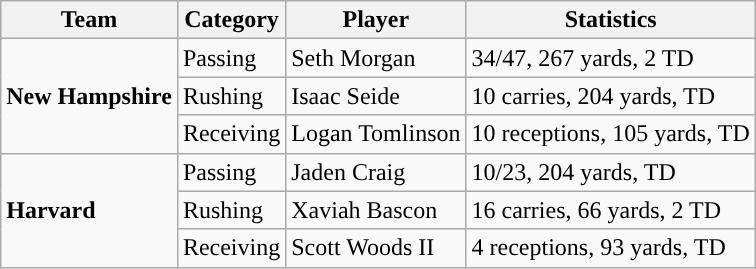<table class="wikitable" style="float: right;">
<tr>
<th>Team</th>
<th>Category</th>
<th>Player</th>
<th>Statistics</th>
</tr>
<tr>
<td rowspan=3><strong>New Hampshire</strong></td>
<td>Passing</td>
<td>Seth Morgan</td>
<td>34/47, 267 yards, 2 TD</td>
</tr>
<tr>
<td>Rushing</td>
<td>Isaac Seide</td>
<td>10 carries, 204 yards, TD</td>
</tr>
<tr>
<td>Receiving</td>
<td>Logan Tomlinson</td>
<td>10 receptions, 105 yards, TD</td>
</tr>
<tr>
<td rowspan=3><strong>Harvard</strong></td>
<td>Passing</td>
<td>Jaden Craig</td>
<td>10/23, 204 yards, TD</td>
</tr>
<tr>
<td>Rushing</td>
<td>Xaviah Bascon</td>
<td>16 carries, 66 yards, 2 TD</td>
</tr>
<tr>
<td>Receiving</td>
<td>Scott Woods II</td>
<td>4 receptions, 93 yards, TD</td>
</tr>
</table>
